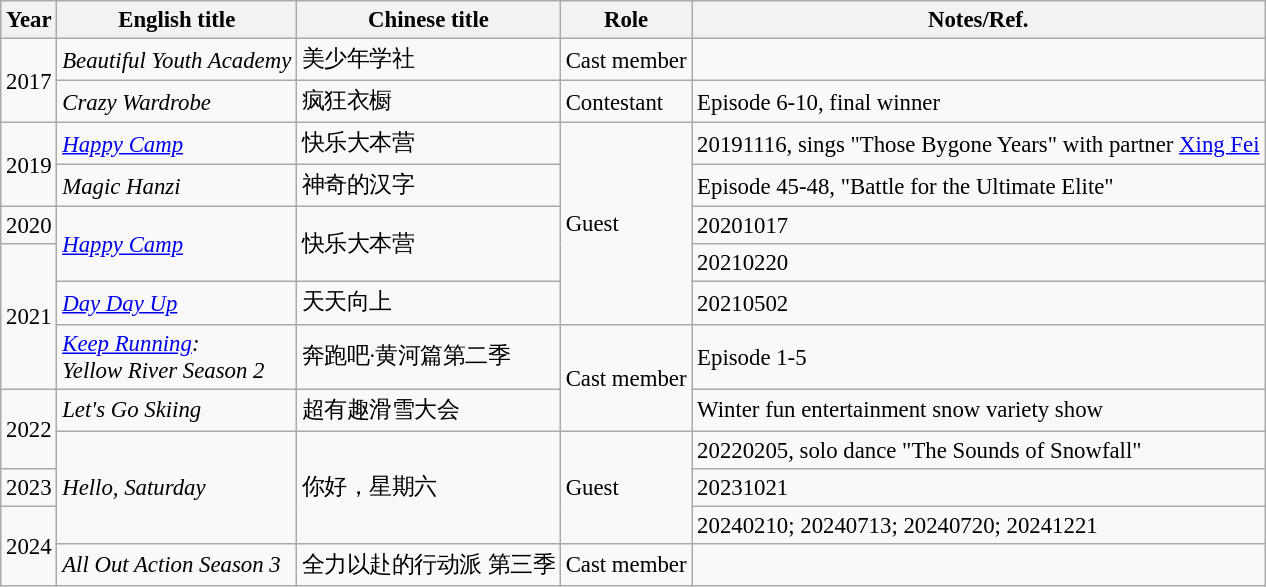<table class="wikitable" style="font-size:95%">
<tr>
<th width=10>Year</th>
<th>English title</th>
<th>Chinese title</th>
<th>Role</th>
<th>Notes/Ref.</th>
</tr>
<tr>
<td rowspan="2">2017</td>
<td><em>Beautiful Youth Academy</em></td>
<td>美少年学社</td>
<td>Cast member</td>
<td></td>
</tr>
<tr>
<td><em>Crazy Wardrobe</em></td>
<td>疯狂衣橱</td>
<td>Contestant</td>
<td>Episode 6-10, final winner</td>
</tr>
<tr>
<td rowspan="2">2019</td>
<td><em><a href='#'>Happy Camp</a></em></td>
<td>快乐大本营</td>
<td rowspan="5">Guest</td>
<td>20191116, sings "Those Bygone Years" with partner <a href='#'>Xing Fei</a></td>
</tr>
<tr>
<td><em>Magic Hanzi</em></td>
<td>神奇的汉字</td>
<td>Episode 45-48, "Battle for the Ultimate Elite"</td>
</tr>
<tr>
<td>2020</td>
<td rowspan="2"><em><a href='#'>Happy Camp</a></em></td>
<td rowspan="2">快乐大本营</td>
<td>20201017</td>
</tr>
<tr>
<td rowspan="3">2021</td>
<td>20210220</td>
</tr>
<tr>
<td><em><a href='#'>Day Day Up</a></em></td>
<td>天天向上</td>
<td>20210502</td>
</tr>
<tr>
<td><em><a href='#'>Keep Running</a>:<br>Yellow River Season 2</em></td>
<td>奔跑吧·黄河篇第二季</td>
<td rowspan="2">Cast member</td>
<td>Episode 1-5</td>
</tr>
<tr>
<td rowspan="2">2022</td>
<td><em>Let's Go Skiing</em></td>
<td>超有趣滑雪大会</td>
<td>Winter fun entertainment snow variety show</td>
</tr>
<tr>
<td rowspan="3"><em>Hello, Saturday</em></td>
<td rowspan="3">你好，星期六</td>
<td rowspan="3">Guest</td>
<td>20220205, solo dance "The Sounds of Snowfall"</td>
</tr>
<tr>
<td>2023</td>
<td>20231021</td>
</tr>
<tr>
<td rowspan="2">2024</td>
<td>20240210; 20240713; 20240720; 20241221</td>
</tr>
<tr>
<td><em>All Out Action Season 3</em></td>
<td>全力以赴的行动派 第三季</td>
<td>Cast member</td>
<td></td>
</tr>
</table>
